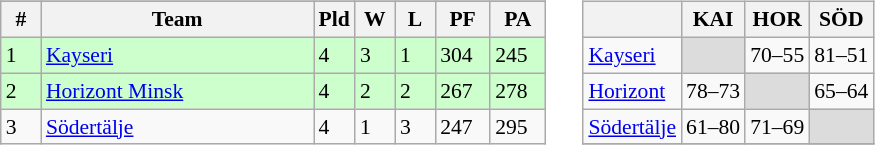<table style="font-size:90%" cellpadding="4">
<tr valign="top">
<td><br><table class=wikitable>
<tr align=center>
</tr>
<tr>
<th width=20>#</th>
<th width=175>Team</th>
<th width=20>Pld</th>
<th width=20>W</th>
<th width=20>L</th>
<th width=30>PF</th>
<th width=30>PA</th>
</tr>
<tr style="background:#cfc;">
<td>1</td>
<td align="left"> <a href='#'>Kayseri</a></td>
<td>4</td>
<td>3</td>
<td>1</td>
<td>304</td>
<td>245</td>
</tr>
<tr style="background:#cfc;">
<td>2</td>
<td align="left"> <a href='#'>Horizont Minsk</a></td>
<td>4</td>
<td>2</td>
<td>2</td>
<td>267</td>
<td>278</td>
</tr>
<tr>
<td>3</td>
<td align="left"> <a href='#'>Södertälje</a></td>
<td>4</td>
<td>1</td>
<td>3</td>
<td>247</td>
<td>295</td>
</tr>
</table>
</td>
<td><br><table class="wikitable">
<tr>
<th></th>
<th>KAI</th>
<th>HOR</th>
<th>SÖD</th>
</tr>
<tr>
<td><a href='#'>Kayseri</a></td>
<td bgcolor="#DCDCDC"></td>
<td>70–55</td>
<td>81–51</td>
</tr>
<tr>
<td><a href='#'>Horizont</a></td>
<td>78–73</td>
<td bgcolor="#DCDCDC"></td>
<td>65–64</td>
</tr>
<tr>
<td><a href='#'>Södertälje</a></td>
<td>61–80</td>
<td>71–69</td>
<td bgcolor="#DCDCDC"></td>
</tr>
<tr>
</tr>
</table>
</td>
</tr>
</table>
